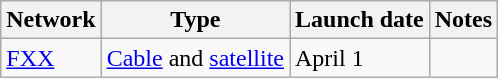<table class="wikitable">
<tr>
<th>Network</th>
<th>Type</th>
<th>Launch date</th>
<th>Notes</th>
</tr>
<tr>
<td><a href='#'>FXX</a></td>
<td><a href='#'>Cable</a> and <a href='#'>satellite</a></td>
<td>April 1</td>
<td></td>
</tr>
</table>
